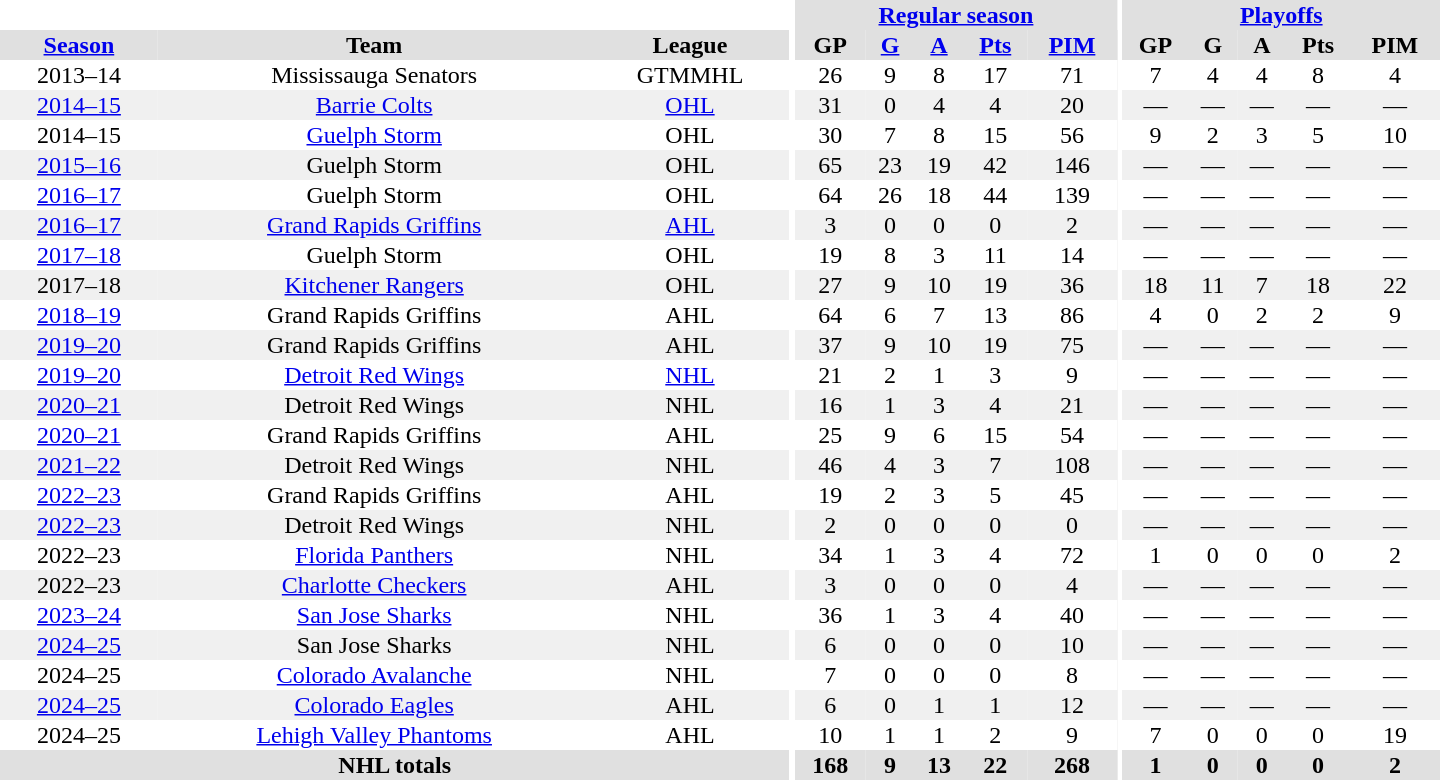<table border="0" cellpadding="1" cellspacing="0" style="text-align:center; width:60em;">
<tr bgcolor="#e0e0e0">
<th colspan="3" bgcolor="#ffffff"></th>
<th rowspan="99" bgcolor="#ffffff"></th>
<th colspan="5"><a href='#'>Regular season</a></th>
<th rowspan="99" bgcolor="#ffffff"></th>
<th colspan="5"><a href='#'>Playoffs</a></th>
</tr>
<tr bgcolor="#e0e0e0">
<th><a href='#'>Season</a></th>
<th>Team</th>
<th>League</th>
<th>GP</th>
<th><a href='#'>G</a></th>
<th><a href='#'>A</a></th>
<th><a href='#'>Pts</a></th>
<th><a href='#'>PIM</a></th>
<th>GP</th>
<th>G</th>
<th>A</th>
<th>Pts</th>
<th>PIM</th>
</tr>
<tr>
<td>2013–14</td>
<td>Mississauga Senators</td>
<td>GTMMHL</td>
<td>26</td>
<td>9</td>
<td>8</td>
<td>17</td>
<td>71</td>
<td>7</td>
<td>4</td>
<td>4</td>
<td>8</td>
<td>4</td>
</tr>
<tr bgcolor="#f0f0f0">
<td><a href='#'>2014–15</a></td>
<td><a href='#'>Barrie Colts</a></td>
<td><a href='#'>OHL</a></td>
<td>31</td>
<td>0</td>
<td>4</td>
<td>4</td>
<td>20</td>
<td>—</td>
<td>—</td>
<td>—</td>
<td>—</td>
<td>—</td>
</tr>
<tr>
<td>2014–15</td>
<td><a href='#'>Guelph Storm</a></td>
<td>OHL</td>
<td>30</td>
<td>7</td>
<td>8</td>
<td>15</td>
<td>56</td>
<td>9</td>
<td>2</td>
<td>3</td>
<td>5</td>
<td>10</td>
</tr>
<tr bgcolor="#f0f0f0">
<td><a href='#'>2015–16</a></td>
<td>Guelph Storm</td>
<td>OHL</td>
<td>65</td>
<td>23</td>
<td>19</td>
<td>42</td>
<td>146</td>
<td>—</td>
<td>—</td>
<td>—</td>
<td>—</td>
<td>—</td>
</tr>
<tr>
<td><a href='#'>2016–17</a></td>
<td>Guelph Storm</td>
<td>OHL</td>
<td>64</td>
<td>26</td>
<td>18</td>
<td>44</td>
<td>139</td>
<td>—</td>
<td>—</td>
<td>—</td>
<td>—</td>
<td>—</td>
</tr>
<tr bgcolor="#f0f0f0">
<td><a href='#'>2016–17</a></td>
<td><a href='#'>Grand Rapids Griffins</a></td>
<td><a href='#'>AHL</a></td>
<td>3</td>
<td>0</td>
<td>0</td>
<td>0</td>
<td>2</td>
<td>—</td>
<td>—</td>
<td>—</td>
<td>—</td>
<td>—</td>
</tr>
<tr>
<td><a href='#'>2017–18</a></td>
<td>Guelph Storm</td>
<td>OHL</td>
<td>19</td>
<td>8</td>
<td>3</td>
<td>11</td>
<td>14</td>
<td>—</td>
<td>—</td>
<td>—</td>
<td>—</td>
<td>—</td>
</tr>
<tr bgcolor="#f0f0f0">
<td>2017–18</td>
<td><a href='#'>Kitchener Rangers</a></td>
<td>OHL</td>
<td>27</td>
<td>9</td>
<td>10</td>
<td>19</td>
<td>36</td>
<td>18</td>
<td>11</td>
<td>7</td>
<td>18</td>
<td>22</td>
</tr>
<tr>
<td><a href='#'>2018–19</a></td>
<td>Grand Rapids Griffins</td>
<td>AHL</td>
<td>64</td>
<td>6</td>
<td>7</td>
<td>13</td>
<td>86</td>
<td>4</td>
<td>0</td>
<td>2</td>
<td>2</td>
<td>9</td>
</tr>
<tr bgcolor="#f0f0f0">
<td><a href='#'>2019–20</a></td>
<td>Grand Rapids Griffins</td>
<td>AHL</td>
<td>37</td>
<td>9</td>
<td>10</td>
<td>19</td>
<td>75</td>
<td>—</td>
<td>—</td>
<td>—</td>
<td>—</td>
<td>—</td>
</tr>
<tr>
<td><a href='#'>2019–20</a></td>
<td><a href='#'>Detroit Red Wings</a></td>
<td><a href='#'>NHL</a></td>
<td>21</td>
<td>2</td>
<td>1</td>
<td>3</td>
<td>9</td>
<td>—</td>
<td>—</td>
<td>—</td>
<td>—</td>
<td>—</td>
</tr>
<tr bgcolor="#f0f0f0">
<td><a href='#'>2020–21</a></td>
<td>Detroit Red Wings</td>
<td>NHL</td>
<td>16</td>
<td>1</td>
<td>3</td>
<td>4</td>
<td>21</td>
<td>—</td>
<td>—</td>
<td>—</td>
<td>—</td>
<td>—</td>
</tr>
<tr>
<td><a href='#'>2020–21</a></td>
<td>Grand Rapids Griffins</td>
<td>AHL</td>
<td>25</td>
<td>9</td>
<td>6</td>
<td>15</td>
<td>54</td>
<td>—</td>
<td>—</td>
<td>—</td>
<td>—</td>
<td>—</td>
</tr>
<tr bgcolor="#f0f0f0">
<td><a href='#'>2021–22</a></td>
<td>Detroit Red Wings</td>
<td>NHL</td>
<td>46</td>
<td>4</td>
<td>3</td>
<td>7</td>
<td>108</td>
<td>—</td>
<td>—</td>
<td>—</td>
<td>—</td>
<td>—</td>
</tr>
<tr>
<td><a href='#'>2022–23</a></td>
<td>Grand Rapids Griffins</td>
<td>AHL</td>
<td>19</td>
<td>2</td>
<td>3</td>
<td>5</td>
<td>45</td>
<td>—</td>
<td>—</td>
<td>—</td>
<td>—</td>
<td>—</td>
</tr>
<tr bgcolor="#f0f0f0">
<td><a href='#'>2022–23</a></td>
<td>Detroit Red Wings</td>
<td>NHL</td>
<td>2</td>
<td>0</td>
<td>0</td>
<td>0</td>
<td>0</td>
<td>—</td>
<td>—</td>
<td>—</td>
<td>—</td>
<td>—</td>
</tr>
<tr>
<td>2022–23</td>
<td><a href='#'>Florida Panthers</a></td>
<td>NHL</td>
<td>34</td>
<td>1</td>
<td>3</td>
<td>4</td>
<td>72</td>
<td>1</td>
<td>0</td>
<td>0</td>
<td>0</td>
<td>2</td>
</tr>
<tr bgcolor="#f0f0f0">
<td>2022–23</td>
<td><a href='#'>Charlotte Checkers</a></td>
<td>AHL</td>
<td>3</td>
<td>0</td>
<td>0</td>
<td>0</td>
<td>4</td>
<td>—</td>
<td>—</td>
<td>—</td>
<td>—</td>
<td>—</td>
</tr>
<tr>
<td><a href='#'>2023–24</a></td>
<td><a href='#'>San Jose Sharks</a></td>
<td>NHL</td>
<td>36</td>
<td>1</td>
<td>3</td>
<td>4</td>
<td>40</td>
<td>—</td>
<td>—</td>
<td>—</td>
<td>—</td>
<td>—</td>
</tr>
<tr bgcolor="#f0f0f0">
<td><a href='#'>2024–25</a></td>
<td>San Jose Sharks</td>
<td>NHL</td>
<td>6</td>
<td>0</td>
<td>0</td>
<td>0</td>
<td>10</td>
<td>—</td>
<td>—</td>
<td>—</td>
<td>—</td>
<td>—</td>
</tr>
<tr>
<td>2024–25</td>
<td><a href='#'>Colorado Avalanche</a></td>
<td>NHL</td>
<td>7</td>
<td>0</td>
<td>0</td>
<td>0</td>
<td>8</td>
<td>—</td>
<td>—</td>
<td>—</td>
<td>—</td>
<td>—</td>
</tr>
<tr bgcolor="#f0f0f0">
<td><a href='#'>2024–25</a></td>
<td><a href='#'>Colorado Eagles</a></td>
<td>AHL</td>
<td>6</td>
<td>0</td>
<td>1</td>
<td>1</td>
<td>12</td>
<td>—</td>
<td>—</td>
<td>—</td>
<td>—</td>
<td>—</td>
</tr>
<tr>
<td>2024–25</td>
<td><a href='#'>Lehigh Valley Phantoms</a></td>
<td>AHL</td>
<td>10</td>
<td>1</td>
<td>1</td>
<td>2</td>
<td>9</td>
<td>7</td>
<td>0</td>
<td>0</td>
<td>0</td>
<td>19</td>
</tr>
<tr bgcolor="#e0e0e0">
<th colspan="3">NHL totals</th>
<th>168</th>
<th>9</th>
<th>13</th>
<th>22</th>
<th>268</th>
<th>1</th>
<th>0</th>
<th>0</th>
<th>0</th>
<th>2</th>
</tr>
</table>
